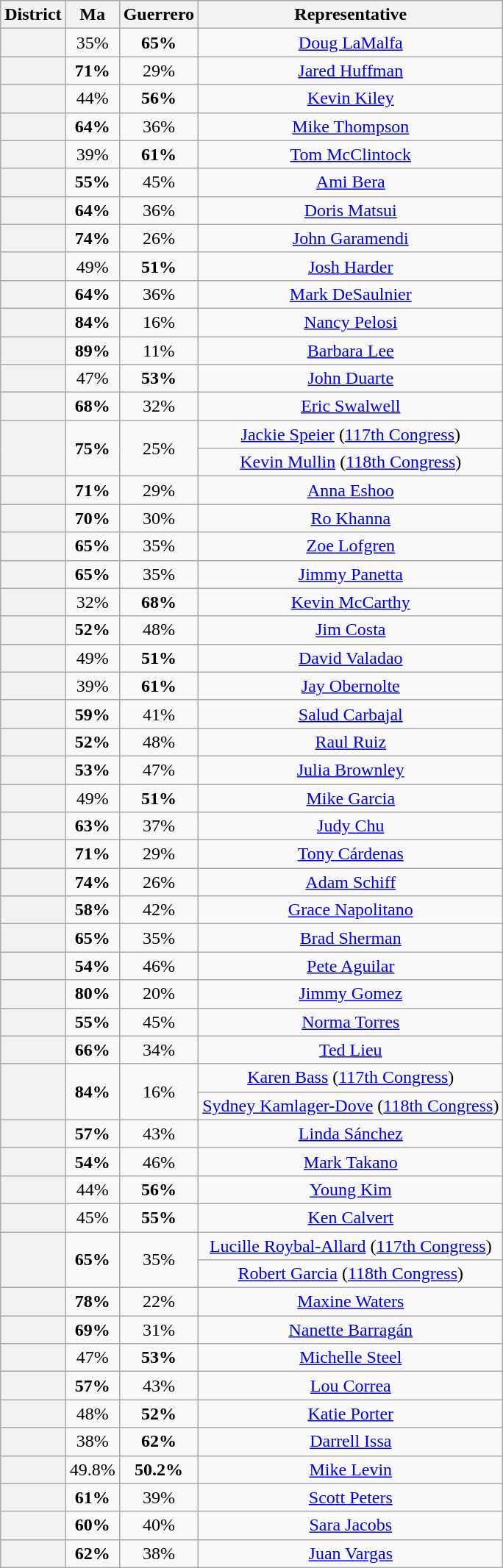<table class="wikitable sortable">
<tr>
<th>District</th>
<th>Ma</th>
<th>Guerrero</th>
<th>Representative</th>
</tr>
<tr align=center>
<th></th>
<td>35%</td>
<td><strong>65%</strong></td>
<td><a href='#'>Doug LaMalfa</a></td>
</tr>
<tr align=center>
<th></th>
<td><strong>71%</strong></td>
<td>29%</td>
<td><a href='#'>Jared Huffman</a></td>
</tr>
<tr align=center>
<th></th>
<td>44%</td>
<td><strong>56%</strong></td>
<td><a href='#'>Kevin Kiley</a></td>
</tr>
<tr align=center>
<th></th>
<td><strong>64%</strong></td>
<td>36%</td>
<td><a href='#'>Mike Thompson</a></td>
</tr>
<tr align=center>
<th></th>
<td>39%</td>
<td><strong>61%</strong></td>
<td><a href='#'>Tom McClintock</a></td>
</tr>
<tr align=center>
<th></th>
<td><strong>55%</strong></td>
<td>45%</td>
<td><a href='#'>Ami Bera</a></td>
</tr>
<tr align=center>
<th></th>
<td><strong>64%</strong></td>
<td>36%</td>
<td><a href='#'>Doris Matsui</a></td>
</tr>
<tr align=center>
<th></th>
<td><strong>74%</strong></td>
<td>26%</td>
<td><a href='#'>John Garamendi</a></td>
</tr>
<tr align=center>
<th></th>
<td>49%</td>
<td><strong>51%</strong></td>
<td><a href='#'>Josh Harder</a></td>
</tr>
<tr align=center>
<th></th>
<td><strong>64%</strong></td>
<td>36%</td>
<td><a href='#'>Mark DeSaulnier</a></td>
</tr>
<tr align=center>
<th></th>
<td><strong>84%</strong></td>
<td>16%</td>
<td><a href='#'>Nancy Pelosi</a></td>
</tr>
<tr align=center>
<th></th>
<td><strong>89%</strong></td>
<td>11%</td>
<td><a href='#'>Barbara Lee</a></td>
</tr>
<tr align=center>
<th></th>
<td>47%</td>
<td><strong>53%</strong></td>
<td><a href='#'>John Duarte</a></td>
</tr>
<tr align=center>
<th></th>
<td><strong>68%</strong></td>
<td>32%</td>
<td><a href='#'>Eric Swalwell</a></td>
</tr>
<tr align=center>
<th rowspan=2 ></th>
<td rowspan=2><strong>75%</strong></td>
<td rowspan=2>25%</td>
<td><a href='#'>Jackie Speier</a> (<a href='#'>117th Congress</a>)</td>
</tr>
<tr align=center>
<td><a href='#'>Kevin Mullin</a> (<a href='#'>118th Congress</a>)</td>
</tr>
<tr align=center>
<th></th>
<td><strong>71%</strong></td>
<td>29%</td>
<td><a href='#'>Anna Eshoo</a></td>
</tr>
<tr align=center>
<th></th>
<td><strong>70%</strong></td>
<td>30%</td>
<td><a href='#'>Ro Khanna</a></td>
</tr>
<tr align=center>
<th></th>
<td><strong>65%</strong></td>
<td>35%</td>
<td><a href='#'>Zoe Lofgren</a></td>
</tr>
<tr align=center>
<th></th>
<td><strong>65%</strong></td>
<td>35%</td>
<td><a href='#'>Jimmy Panetta</a></td>
</tr>
<tr align=center>
<th></th>
<td>32%</td>
<td><strong>68%</strong></td>
<td><a href='#'>Kevin McCarthy</a></td>
</tr>
<tr align=center>
<th></th>
<td><strong>52%</strong></td>
<td>48%</td>
<td><a href='#'>Jim Costa</a></td>
</tr>
<tr align=center>
<th></th>
<td>49%</td>
<td><strong>51%</strong></td>
<td><a href='#'>David Valadao</a></td>
</tr>
<tr align=center>
<th></th>
<td>39%</td>
<td><strong>61%</strong></td>
<td><a href='#'>Jay Obernolte</a></td>
</tr>
<tr align=center>
<th></th>
<td><strong>59%</strong></td>
<td>41%</td>
<td><a href='#'>Salud Carbajal</a></td>
</tr>
<tr align=center>
<th></th>
<td><strong>52%</strong></td>
<td>48%</td>
<td><a href='#'>Raul Ruiz</a></td>
</tr>
<tr align=center>
<th></th>
<td><strong>53%</strong></td>
<td>47%</td>
<td><a href='#'>Julia Brownley</a></td>
</tr>
<tr align=center>
<th></th>
<td>49%</td>
<td><strong>51%</strong></td>
<td><a href='#'>Mike Garcia</a></td>
</tr>
<tr align=center>
<th></th>
<td><strong>63%</strong></td>
<td>37%</td>
<td><a href='#'>Judy Chu</a></td>
</tr>
<tr align=center>
<th></th>
<td><strong>71%</strong></td>
<td>29%</td>
<td><a href='#'>Tony Cárdenas</a></td>
</tr>
<tr align=center>
<th></th>
<td><strong>74%</strong></td>
<td>26%</td>
<td><a href='#'>Adam Schiff</a></td>
</tr>
<tr align=center>
<th></th>
<td><strong>58%</strong></td>
<td>42%</td>
<td><a href='#'>Grace Napolitano</a></td>
</tr>
<tr align=center>
<th></th>
<td><strong>65%</strong></td>
<td>35%</td>
<td><a href='#'>Brad Sherman</a></td>
</tr>
<tr align=center>
<th></th>
<td><strong>54%</strong></td>
<td>46%</td>
<td><a href='#'>Pete Aguilar</a></td>
</tr>
<tr align=center>
<th></th>
<td><strong>80%</strong></td>
<td>20%</td>
<td><a href='#'>Jimmy Gomez</a></td>
</tr>
<tr align=center>
<th></th>
<td><strong>55%</strong></td>
<td>45%</td>
<td><a href='#'>Norma Torres</a></td>
</tr>
<tr align=center>
<th></th>
<td><strong>66%</strong></td>
<td>34%</td>
<td><a href='#'>Ted Lieu</a></td>
</tr>
<tr align=center>
<th rowspan=2 ></th>
<td rowspan=2><strong>84%</strong></td>
<td rowspan=2>16%</td>
<td><a href='#'>Karen Bass</a> (<a href='#'>117th Congress</a>)</td>
</tr>
<tr align=center>
<td><a href='#'>Sydney Kamlager-Dove</a> (<a href='#'>118th Congress</a>)</td>
</tr>
<tr align=center>
<th></th>
<td><strong>57%</strong></td>
<td>43%</td>
<td><a href='#'>Linda Sánchez</a></td>
</tr>
<tr align=center>
<th></th>
<td><strong>54%</strong></td>
<td>46%</td>
<td><a href='#'>Mark Takano</a></td>
</tr>
<tr align=center>
<th></th>
<td>44%</td>
<td><strong>56%</strong></td>
<td><a href='#'>Young Kim</a></td>
</tr>
<tr align=center>
<th></th>
<td>45%</td>
<td><strong>55%</strong></td>
<td><a href='#'>Ken Calvert</a></td>
</tr>
<tr align=center>
<th rowspan=2 ></th>
<td rowspan=2><strong>65%</strong></td>
<td rowspan=2>35%</td>
<td><a href='#'>Lucille Roybal-Allard</a> (<a href='#'>117th Congress</a>)</td>
</tr>
<tr align=center>
<td><a href='#'>Robert Garcia</a> (<a href='#'>118th Congress</a>)</td>
</tr>
<tr align=center>
<th></th>
<td><strong>78%</strong></td>
<td>22%</td>
<td><a href='#'>Maxine Waters</a></td>
</tr>
<tr align=center>
<th></th>
<td><strong>69%</strong></td>
<td>31%</td>
<td><a href='#'>Nanette Barragán</a></td>
</tr>
<tr align=center>
<th></th>
<td>47%</td>
<td><strong>53%</strong></td>
<td><a href='#'>Michelle Steel</a></td>
</tr>
<tr align=center>
<th></th>
<td><strong>57%</strong></td>
<td>43%</td>
<td><a href='#'>Lou Correa</a></td>
</tr>
<tr align=center>
<th></th>
<td>48%</td>
<td><strong>52%</strong></td>
<td><a href='#'>Katie Porter</a></td>
</tr>
<tr align=center>
<th></th>
<td>38%</td>
<td><strong>62%</strong></td>
<td><a href='#'>Darrell Issa</a></td>
</tr>
<tr align=center>
<th></th>
<td>49.8%</td>
<td><strong>50.2%</strong></td>
<td><a href='#'>Mike Levin</a></td>
</tr>
<tr align=center>
<th></th>
<td><strong>61%</strong></td>
<td>39%</td>
<td><a href='#'>Scott Peters</a></td>
</tr>
<tr align=center>
<th></th>
<td><strong>60%</strong></td>
<td>40%</td>
<td><a href='#'>Sara Jacobs</a></td>
</tr>
<tr align=center>
<th></th>
<td><strong>62%</strong></td>
<td>38%</td>
<td><a href='#'>Juan Vargas</a></td>
</tr>
</table>
